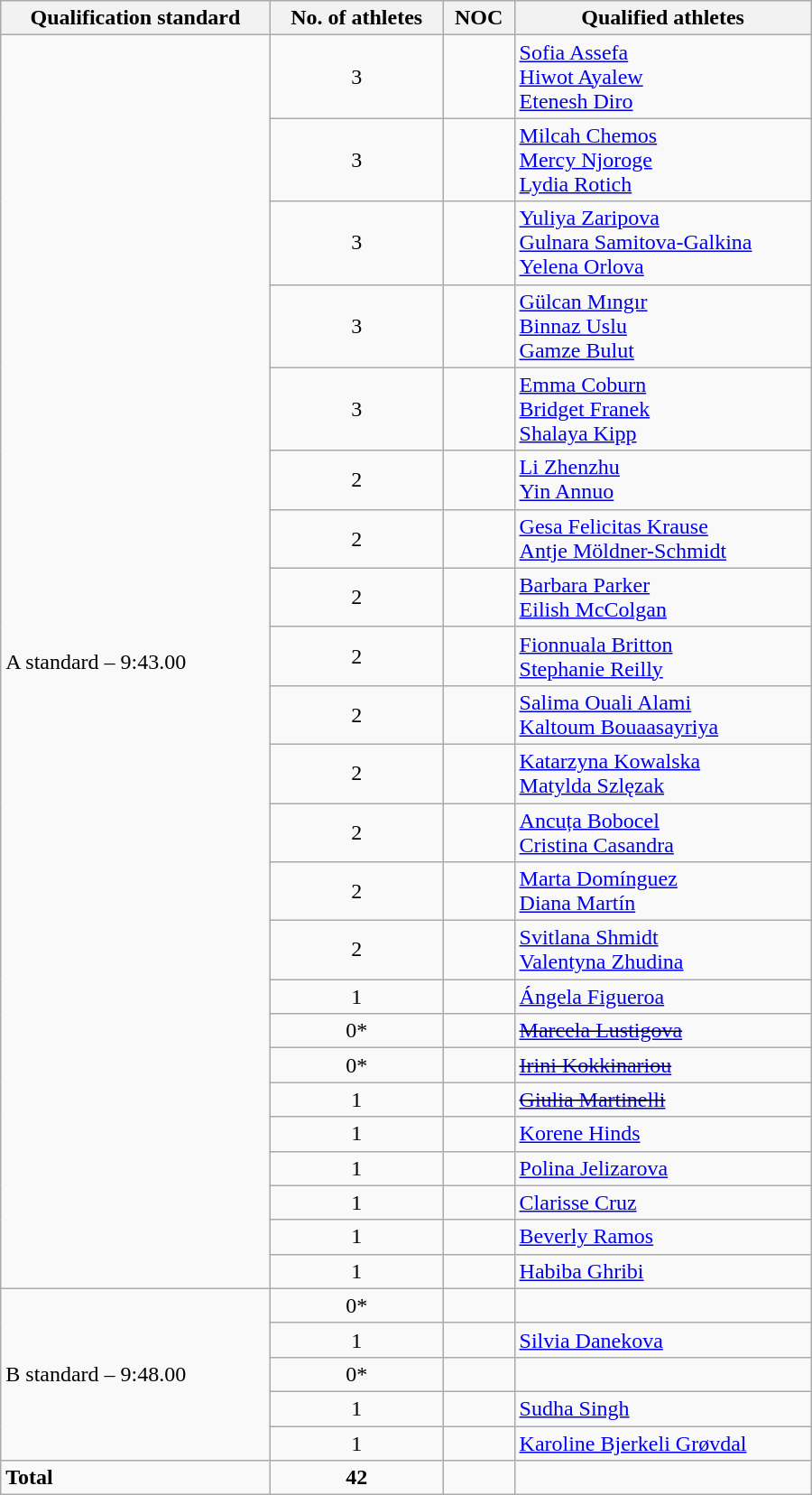<table class="wikitable"  style="text-align:left; width:600px;">
<tr>
<th>Qualification standard</th>
<th>No. of athletes</th>
<th>NOC</th>
<th>Qualified athletes</th>
</tr>
<tr>
<td rowspan="23">A standard – 9:43.00</td>
<td align=center>3</td>
<td></td>
<td><a href='#'>Sofia Assefa</a> <br> <a href='#'>Hiwot Ayalew</a> <br> <a href='#'>Etenesh Diro</a></td>
</tr>
<tr>
<td align=center>3</td>
<td></td>
<td><a href='#'>Milcah Chemos</a> <br> <a href='#'>Mercy Njoroge</a> <br> <a href='#'>Lydia Rotich</a></td>
</tr>
<tr>
<td align=center>3</td>
<td></td>
<td><a href='#'>Yuliya Zaripova</a><br><a href='#'>Gulnara Samitova-Galkina</a><br><a href='#'>Yelena Orlova</a></td>
</tr>
<tr>
<td align=center>3</td>
<td></td>
<td><a href='#'>Gülcan Mıngır</a> <br> <a href='#'>Binnaz Uslu</a> <br> <a href='#'>Gamze Bulut</a></td>
</tr>
<tr>
<td align=center>3</td>
<td></td>
<td><a href='#'>Emma Coburn</a><br><a href='#'>Bridget Franek</a><br><a href='#'>Shalaya Kipp</a></td>
</tr>
<tr>
<td align=center>2</td>
<td></td>
<td><a href='#'>Li Zhenzhu</a> <br> <a href='#'>Yin Annuo</a></td>
</tr>
<tr>
<td align=center>2</td>
<td></td>
<td><a href='#'>Gesa Felicitas Krause</a><br><a href='#'>Antje Möldner-Schmidt</a></td>
</tr>
<tr>
<td align=center>2</td>
<td></td>
<td><a href='#'>Barbara Parker</a><br><a href='#'>Eilish McColgan</a></td>
</tr>
<tr>
<td align=center>2</td>
<td></td>
<td><a href='#'>Fionnuala Britton</a><br><a href='#'>Stephanie Reilly</a></td>
</tr>
<tr>
<td align=center>2</td>
<td></td>
<td><a href='#'>Salima Ouali Alami</a><br><a href='#'>Kaltoum Bouaasayriya</a></td>
</tr>
<tr>
<td align=center>2</td>
<td></td>
<td><a href='#'>Katarzyna Kowalska</a><br><a href='#'>Matylda Szlęzak</a></td>
</tr>
<tr>
<td align=center>2</td>
<td></td>
<td><a href='#'>Ancuța Bobocel</a><br><a href='#'>Cristina Casandra</a></td>
</tr>
<tr>
<td align=center>2</td>
<td></td>
<td><a href='#'>Marta Domínguez</a> <br> <a href='#'>Diana Martín</a></td>
</tr>
<tr>
<td align=center>2</td>
<td></td>
<td><a href='#'>Svitlana Shmidt</a> <br> <a href='#'>Valentyna Zhudina</a></td>
</tr>
<tr>
<td align=center>1</td>
<td></td>
<td><a href='#'>Ángela Figueroa</a></td>
</tr>
<tr>
<td align=center>0*</td>
<td></td>
<td><s><a href='#'>Marcela Lustigova</a></s></td>
</tr>
<tr>
<td align=center>0*</td>
<td></td>
<td><s><a href='#'>Irini Kokkinariou</a></s></td>
</tr>
<tr>
<td align=center>1</td>
<td></td>
<td><del><a href='#'>Giulia Martinelli</a> </del></td>
</tr>
<tr>
<td align=center>1</td>
<td></td>
<td><a href='#'>Korene Hinds</a></td>
</tr>
<tr>
<td align=center>1</td>
<td></td>
<td><a href='#'>Polina Jelizarova</a></td>
</tr>
<tr>
<td align=center>1</td>
<td></td>
<td><a href='#'>Clarisse Cruz</a></td>
</tr>
<tr>
<td align=center>1</td>
<td></td>
<td><a href='#'>Beverly Ramos</a></td>
</tr>
<tr>
<td align=center>1</td>
<td></td>
<td><a href='#'>Habiba Ghribi</a></td>
</tr>
<tr>
<td rowspan="5">B standard – 9:48.00</td>
<td align=center>0*</td>
<td><s></s></td>
</tr>
<tr>
<td align=center>1</td>
<td></td>
<td><a href='#'>Silvia Danekova</a></td>
</tr>
<tr>
<td align=center>0*</td>
<td><s></s></td>
</tr>
<tr>
<td align=center>1</td>
<td></td>
<td><a href='#'>Sudha Singh</a></td>
</tr>
<tr>
<td align=center>1</td>
<td></td>
<td><a href='#'>Karoline Bjerkeli Grøvdal</a></td>
</tr>
<tr>
<td><strong>Total</strong></td>
<td align=center><strong>42</strong></td>
<td></td>
<td></td>
</tr>
</table>
